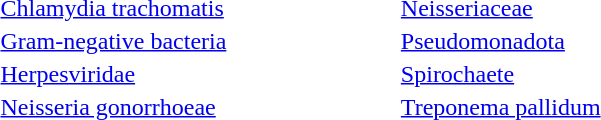<table style="width: 40%; border: none; text-align: left;">
<tr>
<td><a href='#'>Chlamydia trachomatis</a></td>
<td><a href='#'>Neisseriaceae</a></td>
</tr>
<tr>
<td><a href='#'>Gram-negative bacteria</a></td>
<td><a href='#'>Pseudomonadota</a></td>
</tr>
<tr>
<td><a href='#'>Herpesviridae</a></td>
<td><a href='#'>Spirochaete</a></td>
</tr>
<tr>
<td><a href='#'>Neisseria gonorrhoeae</a></td>
<td><a href='#'>Treponema pallidum</a></td>
</tr>
</table>
